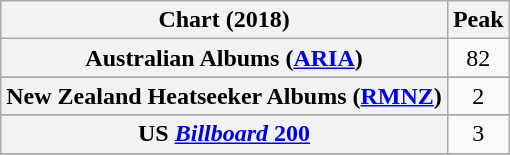<table class="wikitable sortable plainrowheaders" style="text-align:center">
<tr>
<th scope="col">Chart (2018)</th>
<th scope="col">Peak</th>
</tr>
<tr>
<th scope="row">Australian Albums (<a href='#'>ARIA</a>)</th>
<td>82</td>
</tr>
<tr>
</tr>
<tr>
</tr>
<tr>
</tr>
<tr>
</tr>
<tr>
</tr>
<tr>
</tr>
<tr>
</tr>
<tr>
</tr>
<tr>
</tr>
<tr>
</tr>
<tr>
</tr>
<tr>
<th scope="row">New Zealand Heatseeker Albums (<a href='#'>RMNZ</a>)</th>
<td>2</td>
</tr>
<tr>
</tr>
<tr>
</tr>
<tr>
</tr>
<tr>
</tr>
<tr>
<th scope="row">US <a href='#'><em>Billboard</em> 200</a></th>
<td>3</td>
</tr>
<tr>
</tr>
</table>
